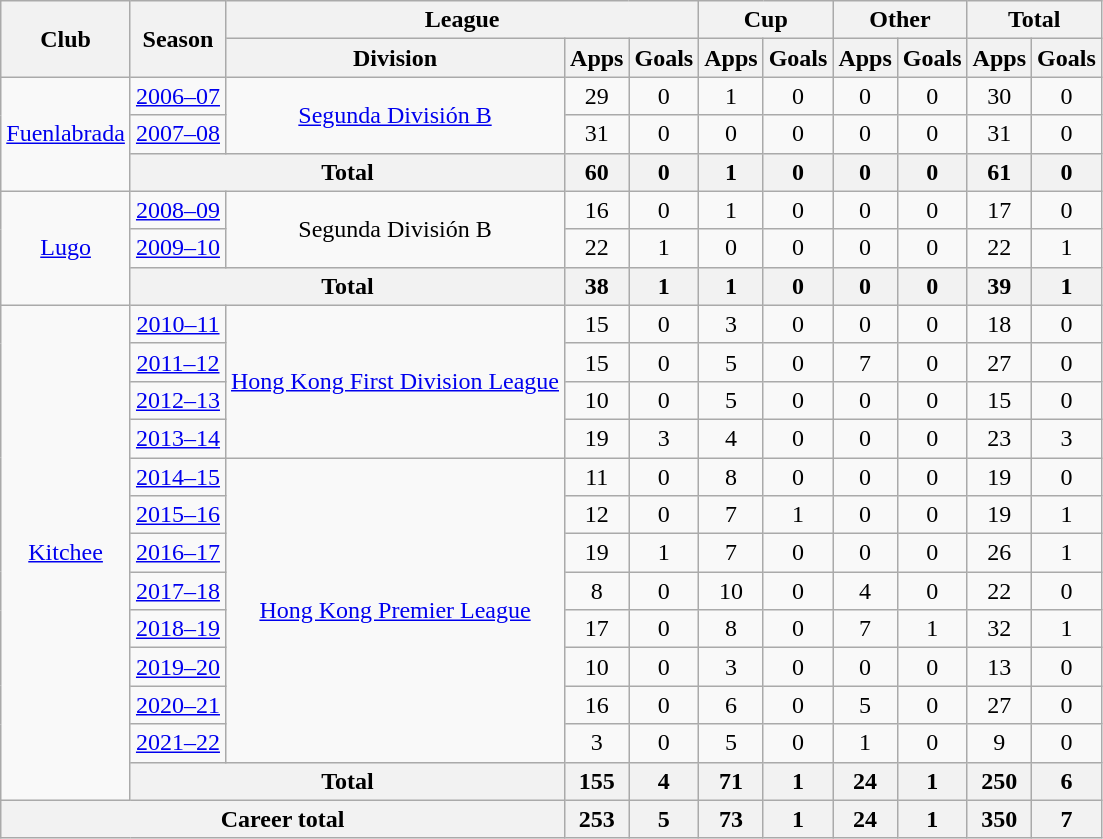<table class="wikitable" style="text-align:center">
<tr>
<th rowspan="2">Club</th>
<th rowspan="2">Season</th>
<th colspan="3">League</th>
<th colspan="2">Cup</th>
<th colspan="2">Other</th>
<th colspan="2">Total</th>
</tr>
<tr>
<th>Division</th>
<th>Apps</th>
<th>Goals</th>
<th>Apps</th>
<th>Goals</th>
<th>Apps</th>
<th>Goals</th>
<th>Apps</th>
<th>Goals</th>
</tr>
<tr>
<td rowspan="3"><a href='#'>Fuenlabrada</a></td>
<td><a href='#'>2006–07</a></td>
<td rowspan="2"><a href='#'>Segunda División B</a></td>
<td>29</td>
<td>0</td>
<td>1</td>
<td>0</td>
<td>0</td>
<td>0</td>
<td>30</td>
<td>0</td>
</tr>
<tr>
<td><a href='#'>2007–08</a></td>
<td>31</td>
<td>0</td>
<td>0</td>
<td>0</td>
<td>0</td>
<td>0</td>
<td>31</td>
<td>0</td>
</tr>
<tr>
<th colspan="2">Total</th>
<th>60</th>
<th>0</th>
<th>1</th>
<th>0</th>
<th>0</th>
<th>0</th>
<th>61</th>
<th>0</th>
</tr>
<tr>
<td rowspan="3"><a href='#'>Lugo</a></td>
<td><a href='#'>2008–09</a></td>
<td rowspan="2">Segunda División B</td>
<td>16</td>
<td>0</td>
<td>1</td>
<td>0</td>
<td>0</td>
<td>0</td>
<td>17</td>
<td>0</td>
</tr>
<tr>
<td><a href='#'>2009–10</a></td>
<td>22</td>
<td>1</td>
<td>0</td>
<td>0</td>
<td>0</td>
<td>0</td>
<td>22</td>
<td>1</td>
</tr>
<tr>
<th colspan="2">Total</th>
<th>38</th>
<th>1</th>
<th>1</th>
<th>0</th>
<th>0</th>
<th>0</th>
<th>39</th>
<th>1</th>
</tr>
<tr>
<td rowspan="13"><a href='#'>Kitchee</a></td>
<td><a href='#'>2010–11</a></td>
<td rowspan="4"><a href='#'>Hong Kong First Division League</a></td>
<td>15</td>
<td>0</td>
<td>3</td>
<td>0</td>
<td>0</td>
<td>0</td>
<td>18</td>
<td>0</td>
</tr>
<tr>
<td><a href='#'>2011–12</a></td>
<td>15</td>
<td>0</td>
<td>5</td>
<td>0</td>
<td>7</td>
<td>0</td>
<td>27</td>
<td>0</td>
</tr>
<tr>
<td><a href='#'>2012–13</a></td>
<td>10</td>
<td>0</td>
<td>5</td>
<td>0</td>
<td>0</td>
<td>0</td>
<td>15</td>
<td>0</td>
</tr>
<tr>
<td><a href='#'>2013–14</a></td>
<td>19</td>
<td>3</td>
<td>4</td>
<td>0</td>
<td>0</td>
<td>0</td>
<td>23</td>
<td>3</td>
</tr>
<tr>
<td><a href='#'>2014–15</a></td>
<td rowspan="8"><a href='#'>Hong Kong Premier League</a></td>
<td>11</td>
<td>0</td>
<td>8</td>
<td>0</td>
<td>0</td>
<td>0</td>
<td>19</td>
<td>0</td>
</tr>
<tr>
<td><a href='#'>2015–16</a></td>
<td>12</td>
<td>0</td>
<td>7</td>
<td>1</td>
<td>0</td>
<td>0</td>
<td>19</td>
<td>1</td>
</tr>
<tr>
<td><a href='#'>2016–17</a></td>
<td>19</td>
<td>1</td>
<td>7</td>
<td>0</td>
<td>0</td>
<td>0</td>
<td>26</td>
<td>1</td>
</tr>
<tr>
<td><a href='#'>2017–18</a></td>
<td>8</td>
<td>0</td>
<td>10</td>
<td>0</td>
<td>4</td>
<td>0</td>
<td>22</td>
<td>0</td>
</tr>
<tr>
<td><a href='#'>2018–19</a></td>
<td>17</td>
<td>0</td>
<td>8</td>
<td>0</td>
<td>7</td>
<td>1</td>
<td>32</td>
<td>1</td>
</tr>
<tr>
<td><a href='#'>2019–20</a></td>
<td>10</td>
<td>0</td>
<td>3</td>
<td>0</td>
<td>0</td>
<td>0</td>
<td>13</td>
<td>0</td>
</tr>
<tr>
<td><a href='#'>2020–21</a></td>
<td>16</td>
<td>0</td>
<td>6</td>
<td>0</td>
<td>5</td>
<td>0</td>
<td>27</td>
<td>0</td>
</tr>
<tr>
<td><a href='#'>2021–22</a></td>
<td>3</td>
<td>0</td>
<td>5</td>
<td>0</td>
<td>1</td>
<td>0</td>
<td>9</td>
<td>0</td>
</tr>
<tr>
<th colspan="2">Total</th>
<th>155</th>
<th>4</th>
<th>71</th>
<th>1</th>
<th>24</th>
<th>1</th>
<th>250</th>
<th>6</th>
</tr>
<tr>
<th colspan="3">Career total</th>
<th>253</th>
<th>5</th>
<th>73</th>
<th>1</th>
<th>24</th>
<th>1</th>
<th>350</th>
<th>7</th>
</tr>
</table>
